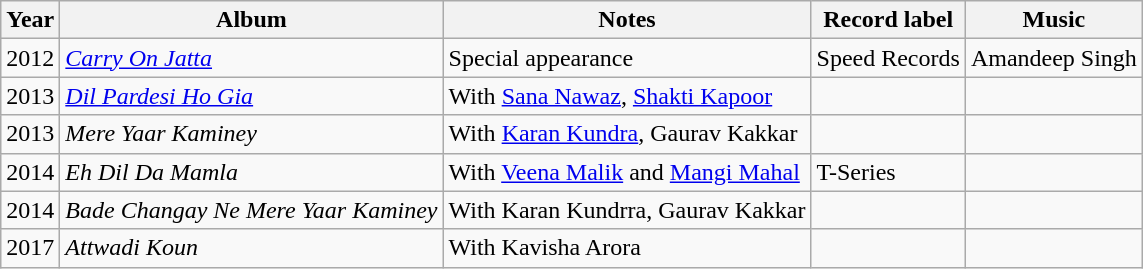<table class=wikitable>
<tr>
<th>Year</th>
<th>Album</th>
<th>Notes</th>
<th>Record label</th>
<th>Music</th>
</tr>
<tr>
<td>2012</td>
<td><em><a href='#'>Carry On Jatta</a></em></td>
<td>Special appearance</td>
<td>Speed Records</td>
<td>Amandeep Singh</td>
</tr>
<tr>
<td>2013</td>
<td><em><a href='#'>Dil Pardesi Ho Gia</a></em></td>
<td>With <a href='#'>Sana Nawaz</a>, <a href='#'>Shakti Kapoor</a> </td>
<td></td>
<td></td>
</tr>
<tr>
<td>2013</td>
<td><em>Mere Yaar Kaminey</em></td>
<td>With <a href='#'>Karan Kundra</a>, Gaurav Kakkar</td>
<td></td>
<td></td>
</tr>
<tr>
<td>2014</td>
<td><em>Eh Dil Da Mamla</em></td>
<td>With <a href='#'>Veena Malik</a> and <a href='#'>Mangi Mahal</a></td>
<td>T-Series</td>
<td></td>
</tr>
<tr>
<td>2014</td>
<td><em>Bade Changay Ne Mere Yaar Kaminey</em></td>
<td>With Karan Kundrra, Gaurav Kakkar</td>
<td></td>
<td></td>
</tr>
<tr>
<td>2017</td>
<td><em>Attwadi Koun</em></td>
<td>With Kavisha Arora</td>
<td></td>
<td></td>
</tr>
</table>
